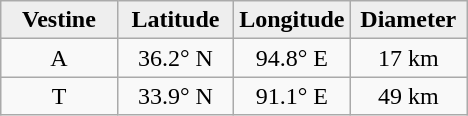<table class="wikitable">
<tr>
<th width="25%" style="background:#eeeeee;">Vestine</th>
<th width="25%" style="background:#eeeeee;">Latitude</th>
<th width="25%" style="background:#eeeeee;">Longitude</th>
<th width="25%" style="background:#eeeeee;">Diameter</th>
</tr>
<tr>
<td align="center">A</td>
<td align="center">36.2° N</td>
<td align="center">94.8° E</td>
<td align="center">17 km</td>
</tr>
<tr>
<td align="center">T</td>
<td align="center">33.9° N</td>
<td align="center">91.1° E</td>
<td align="center">49 km</td>
</tr>
</table>
